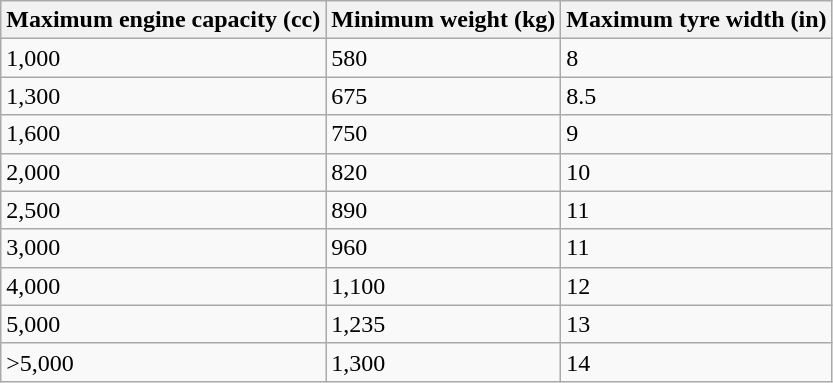<table class="wikitable">
<tr>
<th>Maximum engine capacity (cc)</th>
<th>Minimum weight (kg)</th>
<th>Maximum tyre width (in)</th>
</tr>
<tr>
<td>1,000</td>
<td>580</td>
<td>8</td>
</tr>
<tr>
<td>1,300</td>
<td>675</td>
<td>8.5</td>
</tr>
<tr>
<td>1,600</td>
<td>750</td>
<td>9</td>
</tr>
<tr>
<td>2,000</td>
<td>820</td>
<td>10</td>
</tr>
<tr>
<td>2,500</td>
<td>890</td>
<td>11</td>
</tr>
<tr>
<td>3,000</td>
<td>960</td>
<td>11</td>
</tr>
<tr>
<td>4,000</td>
<td>1,100</td>
<td>12</td>
</tr>
<tr>
<td>5,000</td>
<td>1,235</td>
<td>13</td>
</tr>
<tr>
<td>>5,000</td>
<td>1,300</td>
<td>14</td>
</tr>
</table>
